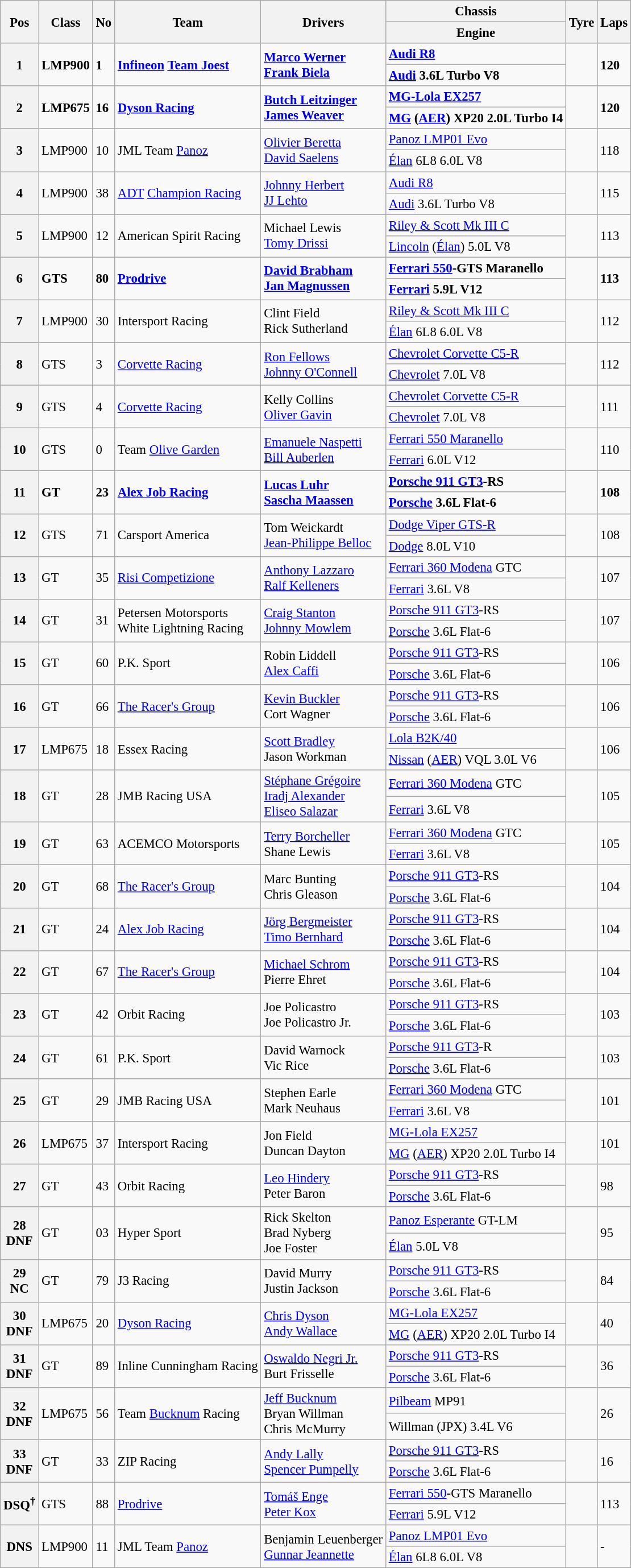<table class="wikitable" style="font-size: 95%;">
<tr>
<th rowspan=2>Pos</th>
<th rowspan=2>Class</th>
<th rowspan=2>No</th>
<th rowspan=2>Team</th>
<th rowspan=2>Drivers</th>
<th>Chassis</th>
<th rowspan=2>Tyre</th>
<th rowspan=2>Laps</th>
</tr>
<tr>
<th>Engine</th>
</tr>
<tr style="font-weight:bold">
<th rowspan=2>1</th>
<td rowspan=2>LMP900</td>
<td rowspan=2>1</td>
<td rowspan=2> <a href='#'>Infineon</a> <a href='#'>Team Joest</a></td>
<td rowspan=2> <a href='#'>Marco Werner</a><br> <a href='#'>Frank Biela</a></td>
<td><a href='#'>Audi R8</a></td>
<td rowspan=2></td>
<td rowspan=2>120</td>
</tr>
<tr style="font-weight:bold">
<td><a href='#'>Audi</a> 3.6L Turbo V8</td>
</tr>
<tr style="font-weight:bold">
<th rowspan=2>2</th>
<td rowspan=2>LMP675</td>
<td rowspan=2>16</td>
<td rowspan=2> <a href='#'>Dyson Racing</a></td>
<td rowspan=2> <a href='#'>Butch Leitzinger</a><br> <a href='#'>James Weaver</a></td>
<td><a href='#'>MG-Lola EX257</a></td>
<td rowspan=2></td>
<td rowspan=2>120</td>
</tr>
<tr style="font-weight:bold">
<td><a href='#'>MG</a> (<a href='#'>AER</a>) XP20 2.0L Turbo I4</td>
</tr>
<tr>
<th rowspan=2>3</th>
<td rowspan=2>LMP900</td>
<td rowspan=2>10</td>
<td rowspan=2> JML Team <a href='#'>Panoz</a></td>
<td rowspan=2> <a href='#'>Olivier Beretta</a><br> <a href='#'>David Saelens</a></td>
<td><a href='#'>Panoz LMP01 Evo</a></td>
<td rowspan=2></td>
<td rowspan=2>118</td>
</tr>
<tr>
<td><a href='#'>Élan</a> 6L8 6.0L V8</td>
</tr>
<tr>
<th rowspan=2>4</th>
<td rowspan=2>LMP900</td>
<td rowspan=2>38</td>
<td rowspan=2> <a href='#'>ADT</a> <a href='#'>Champion Racing</a></td>
<td rowspan=2> <a href='#'>Johnny Herbert</a><br> <a href='#'>JJ Lehto</a></td>
<td><a href='#'>Audi R8</a></td>
<td rowspan=2></td>
<td rowspan=2>115</td>
</tr>
<tr>
<td><a href='#'>Audi</a> 3.6L Turbo V8</td>
</tr>
<tr>
<th rowspan=2>5</th>
<td rowspan=2>LMP900</td>
<td rowspan=2>12</td>
<td rowspan=2> American Spirit Racing</td>
<td rowspan=2> Michael Lewis<br> <a href='#'>Tomy Drissi</a></td>
<td><a href='#'>Riley & Scott Mk III C</a></td>
<td rowspan=2></td>
<td rowspan=2>113</td>
</tr>
<tr>
<td><a href='#'>Lincoln</a> (<a href='#'>Élan</a>) 5.0L V8</td>
</tr>
<tr style="font-weight:bold">
<th rowspan=2>6</th>
<td rowspan=2>GTS</td>
<td rowspan=2>80</td>
<td rowspan=2> <a href='#'>Prodrive</a></td>
<td rowspan=2> <a href='#'>David Brabham</a><br> <a href='#'>Jan Magnussen</a></td>
<td><a href='#'>Ferrari 550</a>-GTS Maranello</td>
<td rowspan=2></td>
<td rowspan=2>113</td>
</tr>
<tr style="font-weight:bold">
<td><a href='#'>Ferrari</a> 5.9L V12</td>
</tr>
<tr>
<th rowspan=2>7</th>
<td rowspan=2>LMP900</td>
<td rowspan=2>30</td>
<td rowspan=2> Intersport Racing</td>
<td rowspan=2> Clint Field<br> Rick Sutherland</td>
<td><a href='#'>Riley & Scott Mk III C</a></td>
<td rowspan=2></td>
<td rowspan=2>112</td>
</tr>
<tr>
<td><a href='#'>Élan</a> 6L8 6.0L V8</td>
</tr>
<tr>
<th rowspan=2>8</th>
<td rowspan=2>GTS</td>
<td rowspan=2>3</td>
<td rowspan=2> <a href='#'>Corvette Racing</a></td>
<td rowspan=2> <a href='#'>Ron Fellows</a><br> <a href='#'>Johnny O'Connell</a></td>
<td><a href='#'>Chevrolet Corvette C5-R</a></td>
<td rowspan=2></td>
<td rowspan=2>112</td>
</tr>
<tr>
<td><a href='#'>Chevrolet</a> 7.0L V8</td>
</tr>
<tr>
<th rowspan=2>9</th>
<td rowspan=2>GTS</td>
<td rowspan=2>4</td>
<td rowspan=2> <a href='#'>Corvette Racing</a></td>
<td rowspan=2> Kelly Collins<br> <a href='#'>Oliver Gavin</a></td>
<td><a href='#'>Chevrolet Corvette C5-R</a></td>
<td rowspan=2></td>
<td rowspan=2>111</td>
</tr>
<tr>
<td><a href='#'>Chevrolet</a> 7.0L V8</td>
</tr>
<tr>
<th rowspan=2>10</th>
<td rowspan=2>GTS</td>
<td rowspan=2>0</td>
<td rowspan=2> Team <a href='#'>Olive Garden</a></td>
<td rowspan=2> <a href='#'>Emanuele Naspetti</a><br> <a href='#'>Bill Auberlen</a></td>
<td><a href='#'>Ferrari 550 Maranello</a></td>
<td rowspan=2></td>
<td rowspan=2>110</td>
</tr>
<tr>
<td><a href='#'>Ferrari</a> 6.0L V12</td>
</tr>
<tr style="font-weight:bold">
<th rowspan=2>11</th>
<td rowspan=2>GT</td>
<td rowspan=2>23</td>
<td rowspan=2> <a href='#'>Alex Job Racing</a></td>
<td rowspan=2> <a href='#'>Lucas Luhr</a><br> <a href='#'>Sascha Maassen</a></td>
<td><a href='#'>Porsche 911 GT3</a>-RS</td>
<td rowspan=2></td>
<td rowspan=2>108</td>
</tr>
<tr style="font-weight:bold">
<td><a href='#'>Porsche</a> 3.6L Flat-6</td>
</tr>
<tr>
<th rowspan=2>12</th>
<td rowspan=2>GTS</td>
<td rowspan=2>71</td>
<td rowspan=2> Carsport America</td>
<td rowspan=2> Tom Weickardt<br> <a href='#'>Jean-Philippe Belloc</a></td>
<td><a href='#'>Dodge Viper GTS-R</a></td>
<td rowspan=2></td>
<td rowspan=2>108</td>
</tr>
<tr>
<td><a href='#'>Dodge</a> 8.0L V10</td>
</tr>
<tr>
<th rowspan=2>13</th>
<td rowspan=2>GT</td>
<td rowspan=2>35</td>
<td rowspan=2> <a href='#'>Risi Competizione</a></td>
<td rowspan=2> <a href='#'>Anthony Lazzaro</a><br> <a href='#'>Ralf Kelleners</a></td>
<td><a href='#'>Ferrari 360 Modena</a> GTC</td>
<td rowspan=2></td>
<td rowspan=2>107</td>
</tr>
<tr>
<td><a href='#'>Ferrari</a> 3.6L V8</td>
</tr>
<tr>
<th rowspan=2>14</th>
<td rowspan=2>GT</td>
<td rowspan=2>31</td>
<td rowspan=2> Petersen Motorsports<br> White Lightning Racing</td>
<td rowspan=2> <a href='#'>Craig Stanton</a><br> <a href='#'>Johnny Mowlem</a></td>
<td><a href='#'>Porsche 911 GT3</a>-RS</td>
<td rowspan=2></td>
<td rowspan=2>107</td>
</tr>
<tr>
<td><a href='#'>Porsche</a> 3.6L Flat-6</td>
</tr>
<tr>
<th rowspan=2>15</th>
<td rowspan=2>GT</td>
<td rowspan=2>60</td>
<td rowspan=2> P.K. Sport</td>
<td rowspan=2> Robin Liddell<br> <a href='#'>Alex Caffi</a></td>
<td><a href='#'>Porsche 911 GT3</a>-RS</td>
<td rowspan=2></td>
<td rowspan=2>106</td>
</tr>
<tr>
<td><a href='#'>Porsche</a> 3.6L Flat-6</td>
</tr>
<tr>
<th rowspan=2>16</th>
<td rowspan=2>GT</td>
<td rowspan=2>66</td>
<td rowspan=2> <a href='#'>The Racer's Group</a></td>
<td rowspan=2> <a href='#'>Kevin Buckler</a><br> Cort Wagner</td>
<td><a href='#'>Porsche 911 GT3</a>-RS</td>
<td rowspan=2></td>
<td rowspan=2>106</td>
</tr>
<tr>
<td><a href='#'>Porsche</a> 3.6L Flat-6</td>
</tr>
<tr>
<th rowspan=2>17</th>
<td rowspan=2>LMP675</td>
<td rowspan=2>18</td>
<td rowspan=2> Essex Racing</td>
<td rowspan=2> <a href='#'>Scott Bradley</a><br> Jason Workman</td>
<td><a href='#'>Lola B2K/40</a></td>
<td rowspan=2></td>
<td rowspan=2>106</td>
</tr>
<tr>
<td><a href='#'>Nissan</a> (<a href='#'>AER</a>) VQL 3.0L V6</td>
</tr>
<tr>
<th rowspan=2>18</th>
<td rowspan=2>GT</td>
<td rowspan=2>28</td>
<td rowspan=2> JMB Racing USA</td>
<td rowspan=2> <a href='#'>Stéphane Grégoire</a><br> <a href='#'>Iradj Alexander</a><br> <a href='#'>Eliseo Salazar</a></td>
<td><a href='#'>Ferrari 360 Modena</a> GTC</td>
<td rowspan=2></td>
<td rowspan=2>105</td>
</tr>
<tr>
<td><a href='#'>Ferrari</a> 3.6L V8</td>
</tr>
<tr>
<th rowspan=2>19</th>
<td rowspan=2>GT</td>
<td rowspan=2>63</td>
<td rowspan=2> ACEMCO Motorsports</td>
<td rowspan=2> <a href='#'>Terry Borcheller</a><br> Shane Lewis</td>
<td><a href='#'>Ferrari 360 Modena</a> GTC</td>
<td rowspan=2></td>
<td rowspan=2>105</td>
</tr>
<tr>
<td><a href='#'>Ferrari</a> 3.6L V8</td>
</tr>
<tr>
<th rowspan=2>20</th>
<td rowspan=2>GT</td>
<td rowspan=2>68</td>
<td rowspan=2> <a href='#'>The Racer's Group</a></td>
<td rowspan=2> Marc Bunting<br> Chris Gleason</td>
<td><a href='#'>Porsche 911 GT3</a>-RS</td>
<td rowspan=2></td>
<td rowspan=2>104</td>
</tr>
<tr>
<td><a href='#'>Porsche</a> 3.6L Flat-6</td>
</tr>
<tr>
<th rowspan=2>21</th>
<td rowspan=2>GT</td>
<td rowspan=2>24</td>
<td rowspan=2> <a href='#'>Alex Job Racing</a></td>
<td rowspan=2> <a href='#'>Jörg Bergmeister</a><br> <a href='#'>Timo Bernhard</a></td>
<td><a href='#'>Porsche 911 GT3</a>-RS</td>
<td rowspan=2></td>
<td rowspan=2>104</td>
</tr>
<tr>
<td><a href='#'>Porsche</a> 3.6L Flat-6</td>
</tr>
<tr>
<th rowspan=2>22</th>
<td rowspan=2>GT</td>
<td rowspan=2>67</td>
<td rowspan=2> <a href='#'>The Racer's Group</a></td>
<td rowspan=2> <a href='#'>Michael Schrom</a><br> Pierre Ehret</td>
<td><a href='#'>Porsche 911 GT3</a>-RS</td>
<td rowspan=2></td>
<td rowspan=2>104</td>
</tr>
<tr>
<td><a href='#'>Porsche</a> 3.6L Flat-6</td>
</tr>
<tr>
<th rowspan=2>23</th>
<td rowspan=2>GT</td>
<td rowspan=2>42</td>
<td rowspan=2> Orbit Racing</td>
<td rowspan=2> Joe Policastro<br> Joe Policastro Jr.</td>
<td><a href='#'>Porsche 911 GT3</a>-RS</td>
<td rowspan=2></td>
<td rowspan=2>103</td>
</tr>
<tr>
<td><a href='#'>Porsche</a> 3.6L Flat-6</td>
</tr>
<tr>
<th rowspan=2>24</th>
<td rowspan=2>GT</td>
<td rowspan=2>61</td>
<td rowspan=2> P.K. Sport</td>
<td rowspan=2> David Warnock<br> Vic Rice</td>
<td><a href='#'>Porsche 911 GT3</a>-R</td>
<td rowspan=2></td>
<td rowspan=2>103</td>
</tr>
<tr>
<td><a href='#'>Porsche</a> 3.6L Flat-6</td>
</tr>
<tr>
<th rowspan=2>25</th>
<td rowspan=2>GT</td>
<td rowspan=2>29</td>
<td rowspan=2> JMB Racing USA</td>
<td rowspan=2> Stephen Earle<br> Mark Neuhaus</td>
<td><a href='#'>Ferrari 360 Modena</a> GTC</td>
<td rowspan=2></td>
<td rowspan=2>101</td>
</tr>
<tr>
<td><a href='#'>Ferrari</a> 3.6L V8</td>
</tr>
<tr>
<th rowspan=2>26</th>
<td rowspan=2>LMP675</td>
<td rowspan=2>37</td>
<td rowspan=2> Intersport Racing</td>
<td rowspan=2> Jon Field<br> Duncan Dayton</td>
<td><a href='#'>MG-Lola EX257</a></td>
<td rowspan=2></td>
<td rowspan=2>101</td>
</tr>
<tr>
<td><a href='#'>MG</a> (<a href='#'>AER</a>) XP20 2.0L Turbo I4</td>
</tr>
<tr>
<th rowspan=2>27</th>
<td rowspan=2>GT</td>
<td rowspan=2>43</td>
<td rowspan=2> Orbit Racing</td>
<td rowspan=2> <a href='#'>Leo Hindery</a><br> Peter Baron</td>
<td><a href='#'>Porsche 911 GT3</a>-RS</td>
<td rowspan=2></td>
<td rowspan=2>98</td>
</tr>
<tr>
<td><a href='#'>Porsche</a> 3.6L Flat-6</td>
</tr>
<tr>
<th rowspan=2>28<br>DNF</th>
<td rowspan=2>GT</td>
<td rowspan=2>03</td>
<td rowspan=2> Hyper Sport</td>
<td rowspan=2> Rick Skelton<br> Brad Nyberg<br> Joe Foster</td>
<td><a href='#'>Panoz Esperante</a> GT-LM</td>
<td rowspan=2></td>
<td rowspan=2>95</td>
</tr>
<tr>
<td><a href='#'>Élan</a> 5.0L V8</td>
</tr>
<tr>
<th rowspan=2>29<br>NC</th>
<td rowspan=2>GT</td>
<td rowspan=2>79</td>
<td rowspan=2> J3 Racing</td>
<td rowspan=2> David Murry<br> Justin Jackson</td>
<td><a href='#'>Porsche 911 GT3</a>-RS</td>
<td rowspan=2></td>
<td rowspan=2>84</td>
</tr>
<tr>
<td><a href='#'>Porsche</a> 3.6L Flat-6</td>
</tr>
<tr>
<th rowspan=2>30<br>DNF</th>
<td rowspan=2>LMP675</td>
<td rowspan=2>20</td>
<td rowspan=2> <a href='#'>Dyson Racing</a></td>
<td rowspan=2> <a href='#'>Chris Dyson</a><br> <a href='#'>Andy Wallace</a></td>
<td><a href='#'>MG-Lola EX257</a></td>
<td rowspan=2></td>
<td rowspan=2>40</td>
</tr>
<tr>
<td><a href='#'>MG</a> (<a href='#'>AER</a>) XP20 2.0L Turbo I4</td>
</tr>
<tr>
<th rowspan=2>31<br>DNF</th>
<td rowspan=2>GT</td>
<td rowspan=2>89</td>
<td rowspan=2> Inline Cunningham Racing</td>
<td rowspan=2> <a href='#'>Oswaldo Negri Jr.</a><br> Burt Frisselle</td>
<td><a href='#'>Porsche 911 GT3</a>-RS</td>
<td rowspan=2></td>
<td rowspan=2>36</td>
</tr>
<tr>
<td><a href='#'>Porsche</a> 3.6L Flat-6</td>
</tr>
<tr>
<th rowspan=2>32<br>DNF</th>
<td rowspan=2>LMP675</td>
<td rowspan=2>56</td>
<td rowspan=2> Team <a href='#'>Bucknum</a> Racing</td>
<td rowspan=2> <a href='#'>Jeff Bucknum</a><br> Bryan Willman<br> Chris McMurry</td>
<td><a href='#'>Pilbeam</a> MP91</td>
<td rowspan=2></td>
<td rowspan=2>26</td>
</tr>
<tr>
<td>Willman (JPX) 3.4L V6</td>
</tr>
<tr>
<th rowspan=2>33<br>DNF</th>
<td rowspan=2>GT</td>
<td rowspan=2>33</td>
<td rowspan=2> ZIP Racing</td>
<td rowspan=2> <a href='#'>Andy Lally</a><br> <a href='#'>Spencer Pumpelly</a></td>
<td><a href='#'>Porsche 911 GT3</a>-RS</td>
<td rowspan=2></td>
<td rowspan=2>16</td>
</tr>
<tr>
<td><a href='#'>Porsche</a> 3.6L Flat-6</td>
</tr>
<tr>
<th rowspan=2>DSQ<sup>†</sup></th>
<td rowspan=2>GTS</td>
<td rowspan=2>88</td>
<td rowspan=2> <a href='#'>Prodrive</a></td>
<td rowspan=2> <a href='#'>Tomáš Enge</a><br> <a href='#'>Peter Kox</a></td>
<td><a href='#'>Ferrari 550</a>-GTS Maranello</td>
<td rowspan=2></td>
<td rowspan=2>113</td>
</tr>
<tr>
<td><a href='#'>Ferrari</a> 5.9L V12</td>
</tr>
<tr>
<th rowspan=2>DNS</th>
<td rowspan=2>LMP900</td>
<td rowspan=2>11</td>
<td rowspan=2> JML Team <a href='#'>Panoz</a></td>
<td rowspan=2> Benjamin Leuenberger<br> <a href='#'>Gunnar Jeannette</a></td>
<td><a href='#'>Panoz LMP01 Evo</a></td>
<td rowspan=2></td>
<td rowspan=2>-</td>
</tr>
<tr>
<td><a href='#'>Élan</a> 6L8 6.0L V8</td>
</tr>
</table>
